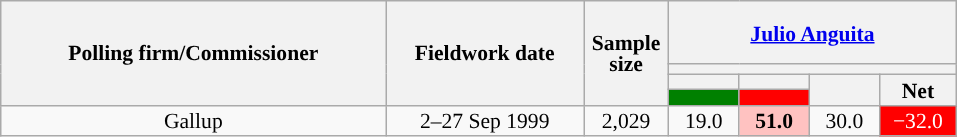<table class="wikitable collapsible collapsed" style="text-align:center; font-size:90%; line-height:14px;">
<tr style="height:42px;">
<th style="width:250px;" rowspan="4">Polling firm/Commissioner</th>
<th style="width:125px;" rowspan="4">Fieldwork date</th>
<th style="width:50px;" rowspan="4">Sample size</th>
<th style="width:185px;" colspan="4"><a href='#'>Julio Anguita</a><br></th>
</tr>
<tr>
<th colspan="4" style="background:"></th>
</tr>
<tr>
<th style="width:30px;"></th>
<th style="width:30px;"></th>
<th style="width:30px;" rowspan="2"></th>
<th style="width:30px;" rowspan="2">Net</th>
</tr>
<tr>
<th style="color:inherit;background:#008000;"></th>
<th style="color:inherit;background:#FF0000;"></th>
</tr>
<tr>
<td>Gallup</td>
<td>2–27 Sep 1999</td>
<td>2,029</td>
<td>19.0</td>
<td style="background:#FFC2C1;"><strong>51.0</strong></td>
<td>30.0</td>
<td style="background:#FF0000; color:white;">−32.0</td>
</tr>
</table>
